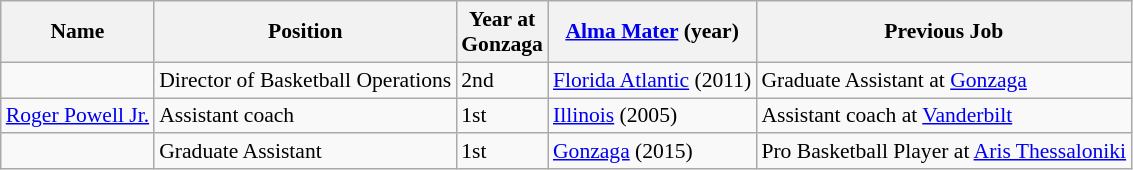<table class="wikitable sortable" style="font-size:90%;" border="1">
<tr>
<th>Name</th>
<th>Position</th>
<th>Year at<br>Gonzaga</th>
<th><a href='#'>Alma Mater</a> (year)</th>
<th ! class="unsortable">Previous Job</th>
</tr>
<tr>
<td></td>
<td>Director of Basketball Operations</td>
<td>2nd</td>
<td><a href='#'>Florida Atlantic</a> (2011)</td>
<td>Graduate Assistant at <a href='#'>Gonzaga</a></td>
</tr>
<tr>
<td><a href='#'>Roger Powell Jr.</a></td>
<td>Assistant coach</td>
<td>1st</td>
<td><a href='#'>Illinois</a> (2005)</td>
<td>Assistant coach at <a href='#'>Vanderbilt</a></td>
</tr>
<tr>
<td></td>
<td>Graduate Assistant</td>
<td>1st</td>
<td><a href='#'>Gonzaga</a> (2015)</td>
<td>Pro Basketball Player at <a href='#'>Aris Thessaloniki</a></td>
</tr>
</table>
